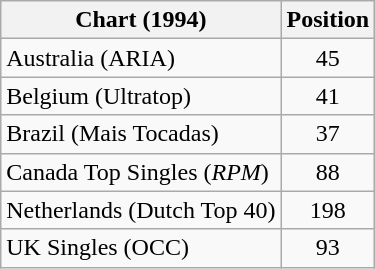<table class="wikitable sortable">
<tr>
<th>Chart (1994)</th>
<th>Position</th>
</tr>
<tr>
<td>Australia (ARIA)</td>
<td align="center">45</td>
</tr>
<tr>
<td>Belgium (Ultratop)</td>
<td align="center">41</td>
</tr>
<tr>
<td>Brazil (Mais Tocadas)</td>
<td align="center">37</td>
</tr>
<tr>
<td>Canada Top Singles (<em>RPM</em>)</td>
<td align="center">88</td>
</tr>
<tr>
<td>Netherlands (Dutch Top 40)</td>
<td align="center">198</td>
</tr>
<tr>
<td>UK Singles (OCC)</td>
<td align="center">93</td>
</tr>
</table>
